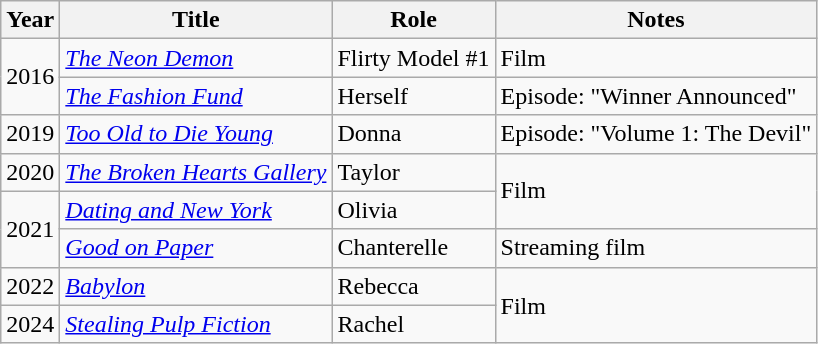<table class="wikitable">
<tr>
<th>Year</th>
<th>Title</th>
<th>Role</th>
<th>Notes</th>
</tr>
<tr>
<td rowspan=2>2016</td>
<td><em><a href='#'>The Neon Demon</a></em></td>
<td>Flirty Model #1</td>
<td>Film</td>
</tr>
<tr>
<td><em><a href='#'>The Fashion Fund</a></em></td>
<td>Herself</td>
<td>Episode: "Winner Announced"</td>
</tr>
<tr>
<td>2019</td>
<td><em><a href='#'>Too Old to Die Young</a></em></td>
<td>Donna</td>
<td>Episode: "Volume 1: The Devil"</td>
</tr>
<tr>
<td>2020</td>
<td><em><a href='#'>The Broken Hearts Gallery</a></em></td>
<td>Taylor</td>
<td rowspan="2">Film</td>
</tr>
<tr>
<td rowspan=2>2021</td>
<td><em><a href='#'>Dating and New York</a></em></td>
<td>Olivia</td>
</tr>
<tr>
<td><em><a href='#'>Good on Paper</a></em></td>
<td>Chanterelle</td>
<td>Streaming film</td>
</tr>
<tr>
<td>2022</td>
<td><em><a href='#'>Babylon</a></em></td>
<td>Rebecca</td>
<td rowspan="2">Film</td>
</tr>
<tr>
<td>2024</td>
<td><em><a href='#'>Stealing Pulp Fiction</a></em></td>
<td>Rachel</td>
</tr>
</table>
